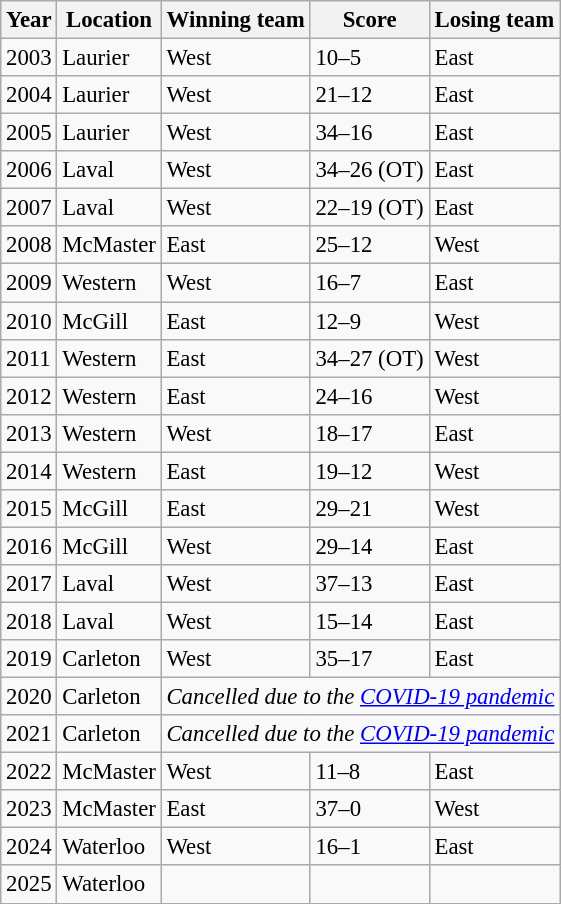<table class="wikitable" style="font-size:95%">
<tr>
<th>Year</th>
<th>Location</th>
<th>Winning team</th>
<th>Score</th>
<th>Losing team</th>
</tr>
<tr>
<td>2003</td>
<td>Laurier</td>
<td>West</td>
<td>10–5</td>
<td>East</td>
</tr>
<tr>
<td>2004</td>
<td>Laurier</td>
<td>West</td>
<td>21–12</td>
<td>East</td>
</tr>
<tr>
<td>2005</td>
<td>Laurier</td>
<td>West</td>
<td>34–16</td>
<td>East</td>
</tr>
<tr>
<td>2006</td>
<td>Laval</td>
<td>West</td>
<td>34–26 (OT)</td>
<td>East</td>
</tr>
<tr>
<td>2007</td>
<td>Laval</td>
<td>West</td>
<td>22–19 (OT)</td>
<td>East</td>
</tr>
<tr>
<td>2008</td>
<td>McMaster</td>
<td>East</td>
<td>25–12</td>
<td>West</td>
</tr>
<tr>
<td>2009</td>
<td>Western</td>
<td>West</td>
<td>16–7</td>
<td>East</td>
</tr>
<tr>
<td>2010</td>
<td>McGill</td>
<td>East</td>
<td>12–9</td>
<td>West</td>
</tr>
<tr>
<td>2011</td>
<td>Western</td>
<td>East</td>
<td>34–27 (OT)</td>
<td>West</td>
</tr>
<tr>
<td>2012</td>
<td>Western</td>
<td>East</td>
<td>24–16</td>
<td>West</td>
</tr>
<tr>
<td>2013</td>
<td>Western</td>
<td>West</td>
<td>18–17</td>
<td>East</td>
</tr>
<tr>
<td>2014</td>
<td>Western</td>
<td>East</td>
<td>19–12</td>
<td>West</td>
</tr>
<tr>
<td>2015</td>
<td>McGill</td>
<td>East</td>
<td>29–21</td>
<td>West</td>
</tr>
<tr>
<td>2016</td>
<td>McGill</td>
<td>West</td>
<td>29–14</td>
<td>East</td>
</tr>
<tr>
<td>2017</td>
<td>Laval</td>
<td>West</td>
<td>37–13</td>
<td>East</td>
</tr>
<tr>
<td>2018</td>
<td>Laval</td>
<td>West</td>
<td>15–14</td>
<td>East</td>
</tr>
<tr>
<td>2019</td>
<td>Carleton</td>
<td>West</td>
<td>35–17</td>
<td>East</td>
</tr>
<tr>
<td>2020</td>
<td>Carleton</td>
<td colspan=3><em>Cancelled due to the <a href='#'>COVID-19 pandemic</a></em></td>
</tr>
<tr>
<td>2021</td>
<td>Carleton</td>
<td colspan=3><em>Cancelled due to the <a href='#'>COVID-19 pandemic</a></em></td>
</tr>
<tr>
<td>2022</td>
<td>McMaster</td>
<td>West</td>
<td>11–8</td>
<td>East</td>
</tr>
<tr>
<td>2023</td>
<td>McMaster</td>
<td>East</td>
<td>37–0</td>
<td>West</td>
</tr>
<tr>
<td>2024</td>
<td>Waterloo</td>
<td>West</td>
<td>16–1</td>
<td>East</td>
</tr>
<tr>
<td>2025</td>
<td>Waterloo</td>
<td></td>
<td></td>
<td></td>
</tr>
<tr>
</tr>
</table>
